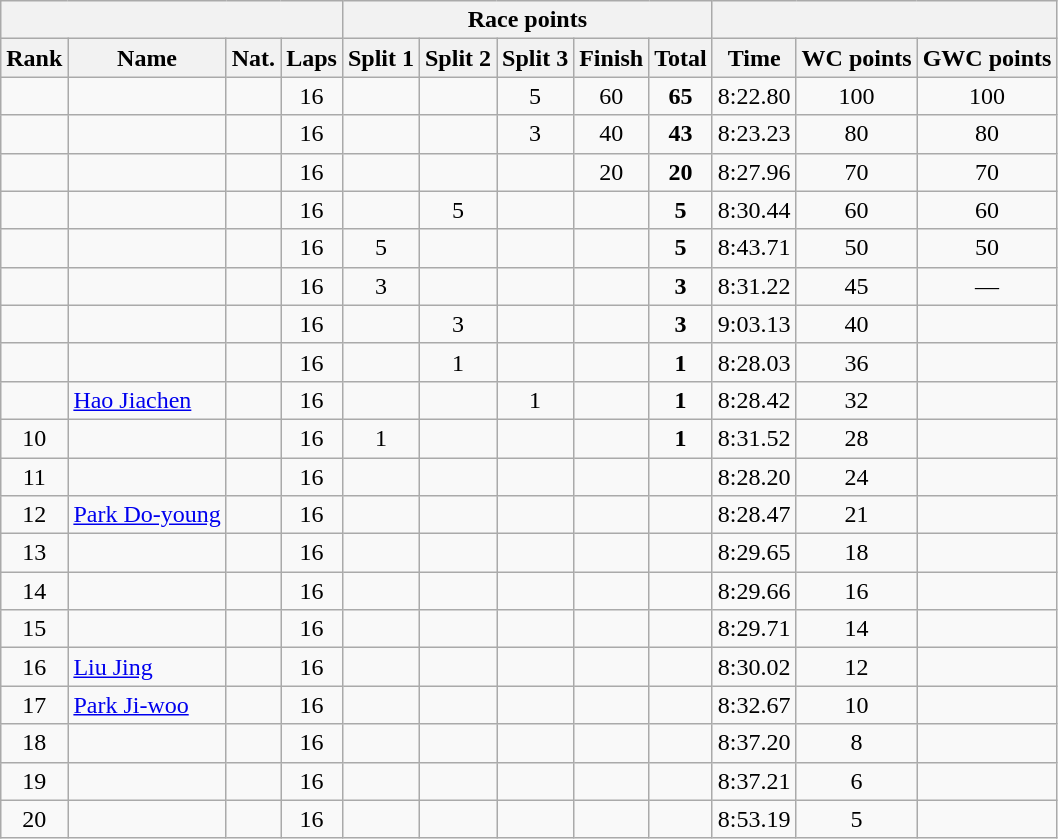<table class="wikitable sortable" style="text-align:center">
<tr>
<th colspan=4></th>
<th colspan=5>Race points</th>
<th colspan=3></th>
</tr>
<tr>
<th>Rank</th>
<th>Name</th>
<th>Nat.</th>
<th>Laps</th>
<th>Split 1</th>
<th>Split 2</th>
<th>Split 3</th>
<th>Finish</th>
<th>Total</th>
<th>Time</th>
<th>WC points</th>
<th>GWC points</th>
</tr>
<tr>
<td></td>
<td align=left></td>
<td></td>
<td>16</td>
<td></td>
<td></td>
<td>5</td>
<td>60</td>
<td><strong>65</strong></td>
<td>8:22.80</td>
<td>100</td>
<td>100</td>
</tr>
<tr>
<td></td>
<td align=left></td>
<td></td>
<td>16</td>
<td></td>
<td></td>
<td>3</td>
<td>40</td>
<td><strong>43</strong></td>
<td>8:23.23</td>
<td>80</td>
<td>80</td>
</tr>
<tr>
<td></td>
<td align=left></td>
<td></td>
<td>16</td>
<td></td>
<td></td>
<td></td>
<td>20</td>
<td><strong>20</strong></td>
<td>8:27.96</td>
<td>70</td>
<td>70</td>
</tr>
<tr>
<td></td>
<td align=left></td>
<td></td>
<td>16</td>
<td></td>
<td>5</td>
<td></td>
<td></td>
<td><strong>5</strong></td>
<td>8:30.44</td>
<td>60</td>
<td>60</td>
</tr>
<tr>
<td></td>
<td align=left></td>
<td></td>
<td>16</td>
<td>5</td>
<td></td>
<td></td>
<td></td>
<td><strong>5</strong></td>
<td>8:43.71</td>
<td>50</td>
<td>50</td>
</tr>
<tr>
<td></td>
<td align=left></td>
<td></td>
<td>16</td>
<td>3</td>
<td></td>
<td></td>
<td></td>
<td><strong>3</strong></td>
<td>8:31.22</td>
<td>45</td>
<td>—</td>
</tr>
<tr>
<td></td>
<td align=left></td>
<td></td>
<td>16</td>
<td></td>
<td>3</td>
<td></td>
<td></td>
<td><strong>3</strong></td>
<td>9:03.13</td>
<td>40</td>
<td></td>
</tr>
<tr>
<td></td>
<td align=left></td>
<td></td>
<td>16</td>
<td></td>
<td>1</td>
<td></td>
<td></td>
<td><strong>1</strong></td>
<td>8:28.03</td>
<td>36</td>
<td></td>
</tr>
<tr>
<td></td>
<td align=left><a href='#'>Hao Jiachen</a></td>
<td></td>
<td>16</td>
<td></td>
<td></td>
<td>1</td>
<td></td>
<td><strong>1</strong></td>
<td>8:28.42</td>
<td>32</td>
<td></td>
</tr>
<tr>
<td>10</td>
<td align=left></td>
<td></td>
<td>16</td>
<td>1</td>
<td></td>
<td></td>
<td></td>
<td><strong>1</strong></td>
<td>8:31.52</td>
<td>28</td>
<td></td>
</tr>
<tr>
<td>11</td>
<td align=left></td>
<td></td>
<td>16</td>
<td></td>
<td></td>
<td></td>
<td></td>
<td></td>
<td>8:28.20</td>
<td>24</td>
<td></td>
</tr>
<tr>
<td>12</td>
<td align=left><a href='#'>Park Do-young</a></td>
<td></td>
<td>16</td>
<td></td>
<td></td>
<td></td>
<td></td>
<td></td>
<td>8:28.47</td>
<td>21</td>
<td></td>
</tr>
<tr>
<td>13</td>
<td align=left></td>
<td></td>
<td>16</td>
<td></td>
<td></td>
<td></td>
<td></td>
<td></td>
<td>8:29.65</td>
<td>18</td>
<td></td>
</tr>
<tr>
<td>14</td>
<td align=left></td>
<td></td>
<td>16</td>
<td></td>
<td></td>
<td></td>
<td></td>
<td></td>
<td>8:29.66</td>
<td>16</td>
<td></td>
</tr>
<tr>
<td>15</td>
<td align=left></td>
<td></td>
<td>16</td>
<td></td>
<td></td>
<td></td>
<td></td>
<td></td>
<td>8:29.71</td>
<td>14</td>
<td></td>
</tr>
<tr>
<td>16</td>
<td align=left><a href='#'>Liu Jing</a></td>
<td></td>
<td>16</td>
<td></td>
<td></td>
<td></td>
<td></td>
<td></td>
<td>8:30.02</td>
<td>12</td>
<td></td>
</tr>
<tr>
<td>17</td>
<td align=left><a href='#'>Park Ji-woo</a></td>
<td></td>
<td>16</td>
<td></td>
<td></td>
<td></td>
<td></td>
<td></td>
<td>8:32.67</td>
<td>10</td>
<td></td>
</tr>
<tr>
<td>18</td>
<td align=left></td>
<td></td>
<td>16</td>
<td></td>
<td></td>
<td></td>
<td></td>
<td></td>
<td>8:37.20</td>
<td>8</td>
<td></td>
</tr>
<tr>
<td>19</td>
<td align=left></td>
<td></td>
<td>16</td>
<td></td>
<td></td>
<td></td>
<td></td>
<td></td>
<td>8:37.21</td>
<td>6</td>
<td></td>
</tr>
<tr>
<td>20</td>
<td align=left></td>
<td></td>
<td>16</td>
<td></td>
<td></td>
<td></td>
<td></td>
<td></td>
<td>8:53.19</td>
<td>5</td>
<td></td>
</tr>
</table>
